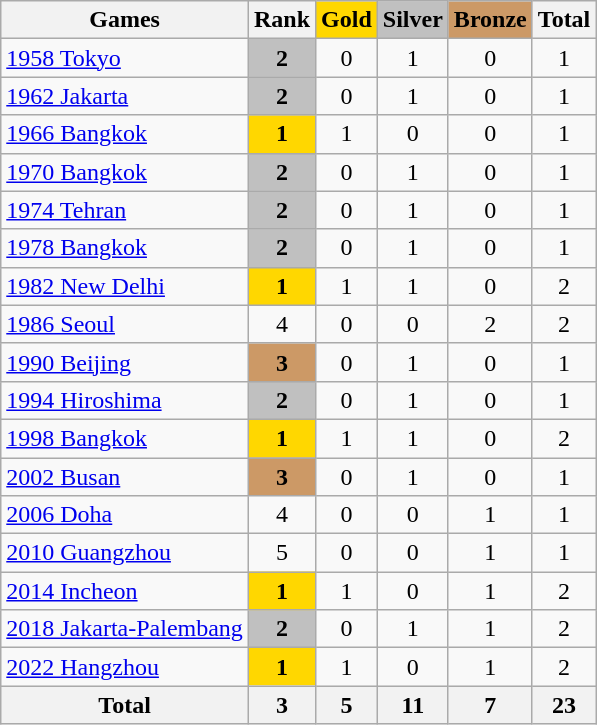<table class="wikitable sortable" style="text-align:center">
<tr>
<th>Games</th>
<th>Rank</th>
<th style="background-color:gold;">Gold</th>
<th style="background-color:silver;">Silver</th>
<th style="background-color:#c96;">Bronze</th>
<th>Total</th>
</tr>
<tr>
<td align=left><a href='#'>1958 Tokyo</a></td>
<td bgcolor=silver><strong>2</strong></td>
<td>0</td>
<td>1</td>
<td>0</td>
<td>1</td>
</tr>
<tr>
<td align=left><a href='#'>1962 Jakarta</a></td>
<td bgcolor=silver><strong>2</strong></td>
<td>0</td>
<td>1</td>
<td>0</td>
<td>1</td>
</tr>
<tr>
<td align=left><a href='#'>1966 Bangkok</a></td>
<td bgcolor=gold><strong>1</strong></td>
<td>1</td>
<td>0</td>
<td>0</td>
<td>1</td>
</tr>
<tr>
<td align=left><a href='#'>1970 Bangkok</a></td>
<td bgcolor=silver><strong>2</strong></td>
<td>0</td>
<td>1</td>
<td>0</td>
<td>1</td>
</tr>
<tr>
<td align=left><a href='#'>1974 Tehran</a></td>
<td bgcolor=silver><strong>2</strong></td>
<td>0</td>
<td>1</td>
<td>0</td>
<td>1</td>
</tr>
<tr>
<td align=left><a href='#'>1978 Bangkok</a></td>
<td bgcolor=silver><strong>2</strong></td>
<td>0</td>
<td>1</td>
<td>0</td>
<td>1</td>
</tr>
<tr>
<td align=left><a href='#'>1982 New Delhi</a></td>
<td bgcolor=gold><strong>1</strong></td>
<td>1</td>
<td>1</td>
<td>0</td>
<td>2</td>
</tr>
<tr>
<td align=left><a href='#'>1986 Seoul</a></td>
<td>4</td>
<td>0</td>
<td>0</td>
<td>2</td>
<td>2</td>
</tr>
<tr>
<td align=left><a href='#'>1990 Beijing</a></td>
<td bgcolor=#c96><strong>3</strong></td>
<td>0</td>
<td>1</td>
<td>0</td>
<td>1</td>
</tr>
<tr>
<td align=left><a href='#'>1994 Hiroshima</a></td>
<td bgcolor=silver><strong>2</strong></td>
<td>0</td>
<td>1</td>
<td>0</td>
<td>1</td>
</tr>
<tr>
<td align=left><a href='#'>1998 Bangkok</a></td>
<td bgcolor=gold><strong>1</strong></td>
<td>1</td>
<td>1</td>
<td>0</td>
<td>2</td>
</tr>
<tr>
<td align=left><a href='#'>2002 Busan</a></td>
<td bgcolor=#c96><strong>3</strong></td>
<td>0</td>
<td>1</td>
<td>0</td>
<td>1</td>
</tr>
<tr>
<td align=left><a href='#'>2006 Doha</a></td>
<td>4</td>
<td>0</td>
<td>0</td>
<td>1</td>
<td>1</td>
</tr>
<tr>
<td align=left><a href='#'>2010 Guangzhou</a></td>
<td>5</td>
<td>0</td>
<td>0</td>
<td>1</td>
<td>1</td>
</tr>
<tr>
<td align=left><a href='#'>2014 Incheon</a></td>
<td bgcolor=gold><strong>1</strong></td>
<td>1</td>
<td>0</td>
<td>1</td>
<td>2</td>
</tr>
<tr>
<td align=left><a href='#'>2018 Jakarta-Palembang</a></td>
<td bgcolor=silver><strong>2</strong></td>
<td>0</td>
<td>1</td>
<td>1</td>
<td>2</td>
</tr>
<tr>
<td align=left><a href='#'>2022 Hangzhou</a></td>
<td bgcolor=gold><strong>1</strong></td>
<td>1</td>
<td>0</td>
<td>1</td>
<td>2</td>
</tr>
<tr>
<th>Total</th>
<th>3</th>
<th>5</th>
<th>11</th>
<th>7</th>
<th>23</th>
</tr>
</table>
